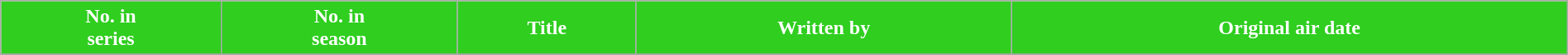<table class="wikitable plainrowheaders" style="width:100%; margin:auto;">
<tr>
<th style="background-color:#2fce1f; color:white;">No. in<br>series</th>
<th style="background-color:#2fce1f; color:white;">No. in<br>season</th>
<th style="background-color:#2fce1f; color:white;">Title</th>
<th style="background-color:#2fce1f; color:white;">Written by</th>
<th style="background-color:#2fce1f; color:white;">Original air date</th>
</tr>
<tr>
</tr>
</table>
